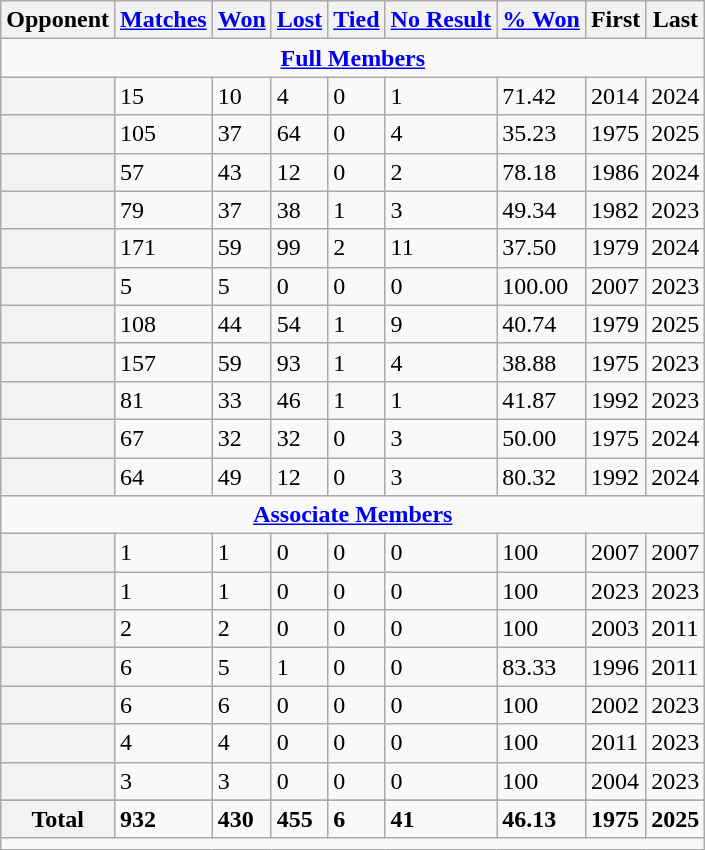<table class="wikitable plainrowheaders sortable">
<tr>
<th scope="col">Opponent</th>
<th scope="col"><a href='#'>Matches</a></th>
<th scope="col"><a href='#'>Won</a></th>
<th scope="col"><a href='#'>Lost</a></th>
<th scope="col"><a href='#'>Tied</a></th>
<th scope="col"><a href='#'>No Result</a></th>
<th scope="col"><a href='#'>% Won</a></th>
<th scope="col">First</th>
<th scope="col">Last</th>
</tr>
<tr>
<td style="text-align: center;" colspan="9"><strong><a href='#'>Full Members</a></strong></td>
</tr>
<tr>
<th scope=row></th>
<td>15</td>
<td>10</td>
<td>4</td>
<td>0</td>
<td>1</td>
<td>71.42</td>
<td>2014</td>
<td>2024</td>
</tr>
<tr>
<th scope=row></th>
<td>105</td>
<td>37</td>
<td>64</td>
<td>0</td>
<td>4</td>
<td>35.23</td>
<td>1975</td>
<td>2025</td>
</tr>
<tr>
<th scope=row></th>
<td>57</td>
<td>43</td>
<td>12</td>
<td>0</td>
<td>2</td>
<td>78.18</td>
<td>1986</td>
<td>2024</td>
</tr>
<tr>
<th scope=row></th>
<td>79</td>
<td>37</td>
<td>38</td>
<td>1</td>
<td>3</td>
<td>49.34</td>
<td>1982</td>
<td>2023</td>
</tr>
<tr>
<th scope=row></th>
<td>171</td>
<td>59</td>
<td>99</td>
<td>2</td>
<td>11</td>
<td>37.50</td>
<td>1979</td>
<td>2024</td>
</tr>
<tr>
<th scope=row></th>
<td>5</td>
<td>5</td>
<td>0</td>
<td>0</td>
<td>0</td>
<td>100.00</td>
<td>2007</td>
<td>2023</td>
</tr>
<tr>
<th scope=row></th>
<td>108</td>
<td>44</td>
<td>54</td>
<td>1</td>
<td>9</td>
<td>40.74</td>
<td>1979</td>
<td>2025</td>
</tr>
<tr>
<th scope=row></th>
<td>157</td>
<td>59</td>
<td>93</td>
<td>1</td>
<td>4</td>
<td>38.88</td>
<td>1975</td>
<td>2023</td>
</tr>
<tr>
<th scope=row></th>
<td>81</td>
<td>33</td>
<td>46</td>
<td>1</td>
<td>1</td>
<td>41.87</td>
<td>1992</td>
<td>2023</td>
</tr>
<tr>
<th scope=row></th>
<td>67</td>
<td>32</td>
<td>32</td>
<td>0</td>
<td>3</td>
<td>50.00</td>
<td>1975</td>
<td>2024</td>
</tr>
<tr>
<th scope=row></th>
<td>64</td>
<td>49</td>
<td>12</td>
<td>0</td>
<td>3</td>
<td>80.32</td>
<td>1992</td>
<td>2024</td>
</tr>
<tr>
<td colspan="10" style="text-align: center;"><strong><a href='#'>Associate Members</a></strong></td>
</tr>
<tr>
<th scope=row></th>
<td>1</td>
<td>1</td>
<td>0</td>
<td>0</td>
<td>0</td>
<td>100</td>
<td>2007</td>
<td>2007</td>
</tr>
<tr>
<th scope=row></th>
<td>1</td>
<td>1</td>
<td>0</td>
<td>0</td>
<td>0</td>
<td>100</td>
<td>2023</td>
<td>2023</td>
</tr>
<tr>
<th scope=row></th>
<td>2</td>
<td>2</td>
<td>0</td>
<td>0</td>
<td>0</td>
<td>100</td>
<td>2003</td>
<td>2011</td>
</tr>
<tr>
<th scope=row></th>
<td>6</td>
<td>5</td>
<td>1</td>
<td>0</td>
<td>0</td>
<td>83.33</td>
<td>1996</td>
<td>2011</td>
</tr>
<tr>
<th scope=row></th>
<td>6</td>
<td>6</td>
<td>0</td>
<td>0</td>
<td>0</td>
<td>100</td>
<td>2002</td>
<td>2023</td>
</tr>
<tr>
<th scope=row></th>
<td>4</td>
<td>4</td>
<td>0</td>
<td>0</td>
<td>0</td>
<td>100</td>
<td>2011</td>
<td>2023</td>
</tr>
<tr>
<th scope=row></th>
<td>3</td>
<td>3</td>
<td>0</td>
<td>0</td>
<td>0</td>
<td>100</td>
<td>2004</td>
<td>2023</td>
</tr>
<tr>
</tr>
<tr class="sortbottom">
<th scope="row" style="text-align:center"><strong>Total</strong></th>
<td><strong>932</strong></td>
<td><strong>430</strong></td>
<td><strong>455</strong></td>
<td><strong>6</strong></td>
<td><strong>41</strong></td>
<td><strong>46.13</strong></td>
<td><strong>1975</strong></td>
<td><strong>2025</strong></td>
</tr>
<tr>
<td colspan=10></td>
</tr>
</table>
